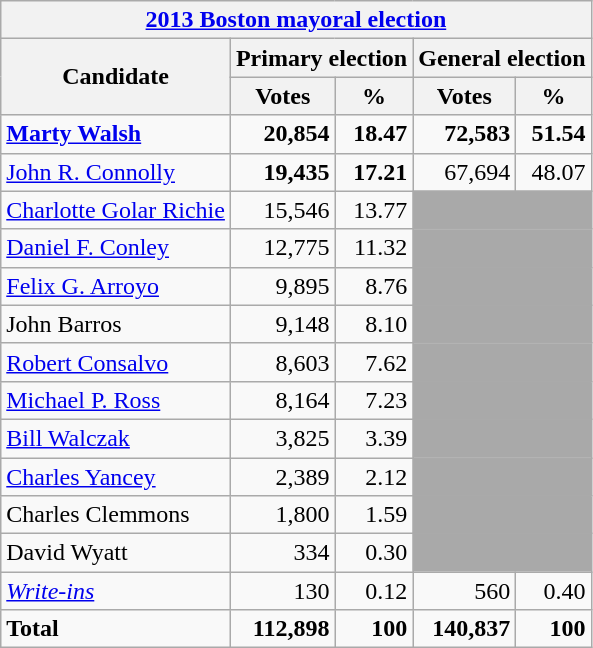<table class=wikitable>
<tr>
<th colspan=5><a href='#'>2013 Boston mayoral election</a></th>
</tr>
<tr>
<th colspan=1 rowspan=2>Candidate</th>
<th colspan=2><strong>Primary election</strong></th>
<th colspan=2><strong>General election</strong></th>
</tr>
<tr>
<th>Votes</th>
<th>%</th>
<th>Votes</th>
<th>%</th>
</tr>
<tr>
<td><strong><a href='#'>Marty Walsh</a></strong></td>
<td align="right"><strong>20,854</strong></td>
<td align="right"><strong>18.47</strong></td>
<td align="right"><strong>72,583</strong></td>
<td align="right"><strong>51.54</strong></td>
</tr>
<tr>
<td><a href='#'>John R. Connolly</a></td>
<td align="right"><strong>19,435</strong></td>
<td align="right"><strong>17.21</strong></td>
<td align="right">67,694</td>
<td align="right">48.07</td>
</tr>
<tr>
<td><a href='#'>Charlotte Golar Richie</a></td>
<td align="right">15,546</td>
<td align="right">13.77</td>
<td colspan=2 bgcolor=darkgray> </td>
</tr>
<tr>
<td><a href='#'>Daniel F. Conley</a></td>
<td align="right">12,775</td>
<td align="right">11.32</td>
<td colspan=2 bgcolor=darkgray> </td>
</tr>
<tr>
<td><a href='#'>Felix G. Arroyo</a></td>
<td align="right">9,895</td>
<td align="right">8.76</td>
<td colspan=2 bgcolor=darkgray> </td>
</tr>
<tr>
<td>John Barros</td>
<td align="right">9,148</td>
<td align="right">8.10</td>
<td colspan=2 bgcolor=darkgray> </td>
</tr>
<tr>
<td><a href='#'>Robert Consalvo</a></td>
<td align="right">8,603</td>
<td align="right">7.62</td>
<td colspan=2 bgcolor=darkgray> </td>
</tr>
<tr>
<td><a href='#'>Michael P. Ross</a></td>
<td align="right">8,164</td>
<td align="right">7.23</td>
<td colspan=2 bgcolor=darkgray> </td>
</tr>
<tr>
<td><a href='#'>Bill Walczak</a></td>
<td align="right">3,825</td>
<td align="right">3.39</td>
<td colspan=2 bgcolor=darkgray> </td>
</tr>
<tr>
<td><a href='#'>Charles Yancey</a></td>
<td align="right">2,389</td>
<td align="right">2.12</td>
<td colspan=2 bgcolor=darkgray> </td>
</tr>
<tr>
<td>Charles Clemmons</td>
<td align="right">1,800</td>
<td align="right">1.59</td>
<td colspan=2 bgcolor=darkgray> </td>
</tr>
<tr>
<td>David Wyatt</td>
<td align="right">334</td>
<td align="right">0.30</td>
<td colspan=2 bgcolor=darkgray> </td>
</tr>
<tr>
<td><em><a href='#'>Write-ins</a></em></td>
<td align="right">130</td>
<td align="right">0.12</td>
<td align="right">560</td>
<td align="right">0.40</td>
</tr>
<tr>
<td><strong>Total</strong></td>
<td align="right"><strong>112,898</strong></td>
<td align="right"><strong>100</strong></td>
<td align="right"><strong>140,837</strong></td>
<td align="right"><strong>100</strong></td>
</tr>
</table>
